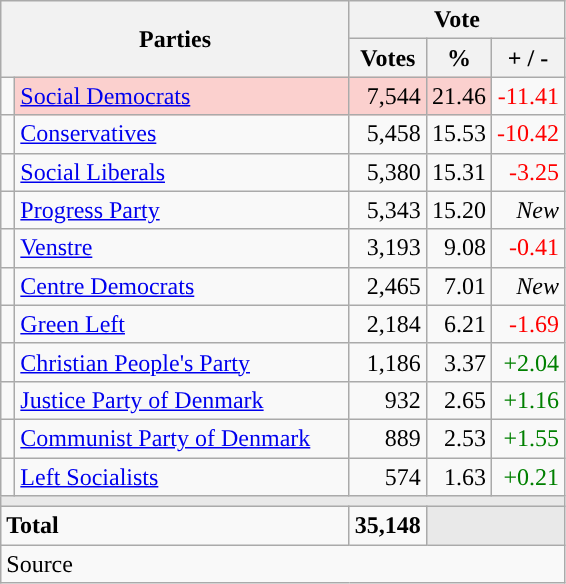<table class="wikitable" style="text-align:right;">
<tr>
<th style="text-align:centre;" rowspan="2" colspan="2" width="225">Parties</th>
<th colspan="3">Vote</th>
</tr>
<tr>
<th width="15">Votes</th>
<th width="15">%</th>
<th width="15">+ / -</th>
</tr>
<tr>
<td width="2" style="color:inherit;background:"></td>
<td bgcolor=#fbd0ce  align="left"><a href='#'>Social Democrats</a></td>
<td bgcolor=#fbd0ce>7,544</td>
<td bgcolor=#fbd0ce>21.46</td>
<td style=color:red;>-11.41</td>
</tr>
<tr>
<td width="2" style="color:inherit;background:"></td>
<td align="left"><a href='#'>Conservatives</a></td>
<td>5,458</td>
<td>15.53</td>
<td style=color:red;>-10.42</td>
</tr>
<tr>
<td width="2" style="color:inherit;background:"></td>
<td align="left"><a href='#'>Social Liberals</a></td>
<td>5,380</td>
<td>15.31</td>
<td style=color:red;>-3.25</td>
</tr>
<tr>
<td width="2" style="color:inherit;background:"></td>
<td align="left"><a href='#'>Progress Party</a></td>
<td>5,343</td>
<td>15.20</td>
<td><em>New</em></td>
</tr>
<tr>
<td width="2" style="color:inherit;background:"></td>
<td align="left"><a href='#'>Venstre</a></td>
<td>3,193</td>
<td>9.08</td>
<td style=color:red;>-0.41</td>
</tr>
<tr>
<td width="2" style="color:inherit;background:"></td>
<td align="left"><a href='#'>Centre Democrats</a></td>
<td>2,465</td>
<td>7.01</td>
<td><em>New</em></td>
</tr>
<tr>
<td width="2" style="color:inherit;background:"></td>
<td align="left"><a href='#'>Green Left</a></td>
<td>2,184</td>
<td>6.21</td>
<td style=color:red;>-1.69</td>
</tr>
<tr>
<td width="2" style="color:inherit;background:"></td>
<td align="left"><a href='#'>Christian People's Party</a></td>
<td>1,186</td>
<td>3.37</td>
<td style=color:green;>+2.04</td>
</tr>
<tr>
<td width="2" style="color:inherit;background:"></td>
<td align="left"><a href='#'>Justice Party of Denmark</a></td>
<td>932</td>
<td>2.65</td>
<td style=color:green;>+1.16</td>
</tr>
<tr>
<td width="2" style="color:inherit;background:"></td>
<td align="left"><a href='#'>Communist Party of Denmark</a></td>
<td>889</td>
<td>2.53</td>
<td style=color:green;>+1.55</td>
</tr>
<tr>
<td width="2" style="color:inherit;background:"></td>
<td align="left"><a href='#'>Left Socialists</a></td>
<td>574</td>
<td>1.63</td>
<td style=color:green;>+0.21</td>
</tr>
<tr>
<td colspan="7" bgcolor="#E9E9E9"></td>
</tr>
<tr>
<td align="left" colspan="2"><strong>Total</strong></td>
<td><strong>35,148</strong></td>
<td bgcolor="#E9E9E9" colspan="2"></td>
</tr>
<tr>
<td align="left" colspan="6">Source</td>
</tr>
</table>
